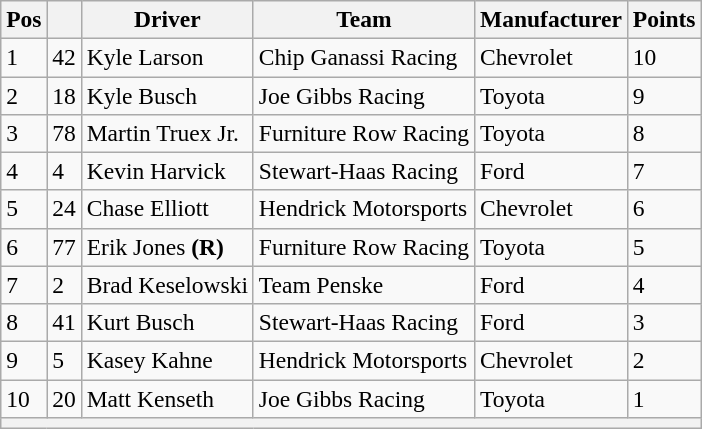<table class="wikitable" style="font-size:98%">
<tr>
<th>Pos</th>
<th></th>
<th>Driver</th>
<th>Team</th>
<th>Manufacturer</th>
<th>Points</th>
</tr>
<tr>
<td>1</td>
<td>42</td>
<td>Kyle Larson</td>
<td>Chip Ganassi Racing</td>
<td>Chevrolet</td>
<td>10</td>
</tr>
<tr>
<td>2</td>
<td>18</td>
<td>Kyle Busch</td>
<td>Joe Gibbs Racing</td>
<td>Toyota</td>
<td>9</td>
</tr>
<tr>
<td>3</td>
<td>78</td>
<td>Martin Truex Jr.</td>
<td>Furniture Row Racing</td>
<td>Toyota</td>
<td>8</td>
</tr>
<tr>
<td>4</td>
<td>4</td>
<td>Kevin Harvick</td>
<td>Stewart-Haas Racing</td>
<td>Ford</td>
<td>7</td>
</tr>
<tr>
<td>5</td>
<td>24</td>
<td>Chase Elliott</td>
<td>Hendrick Motorsports</td>
<td>Chevrolet</td>
<td>6</td>
</tr>
<tr>
<td>6</td>
<td>77</td>
<td>Erik Jones <strong>(R)</strong></td>
<td>Furniture Row Racing</td>
<td>Toyota</td>
<td>5</td>
</tr>
<tr>
<td>7</td>
<td>2</td>
<td>Brad Keselowski</td>
<td>Team Penske</td>
<td>Ford</td>
<td>4</td>
</tr>
<tr>
<td>8</td>
<td>41</td>
<td>Kurt Busch</td>
<td>Stewart-Haas Racing</td>
<td>Ford</td>
<td>3</td>
</tr>
<tr>
<td>9</td>
<td>5</td>
<td>Kasey Kahne</td>
<td>Hendrick Motorsports</td>
<td>Chevrolet</td>
<td>2</td>
</tr>
<tr>
<td>10</td>
<td>20</td>
<td>Matt Kenseth</td>
<td>Joe Gibbs Racing</td>
<td>Toyota</td>
<td>1</td>
</tr>
<tr>
<th colspan="6"></th>
</tr>
</table>
